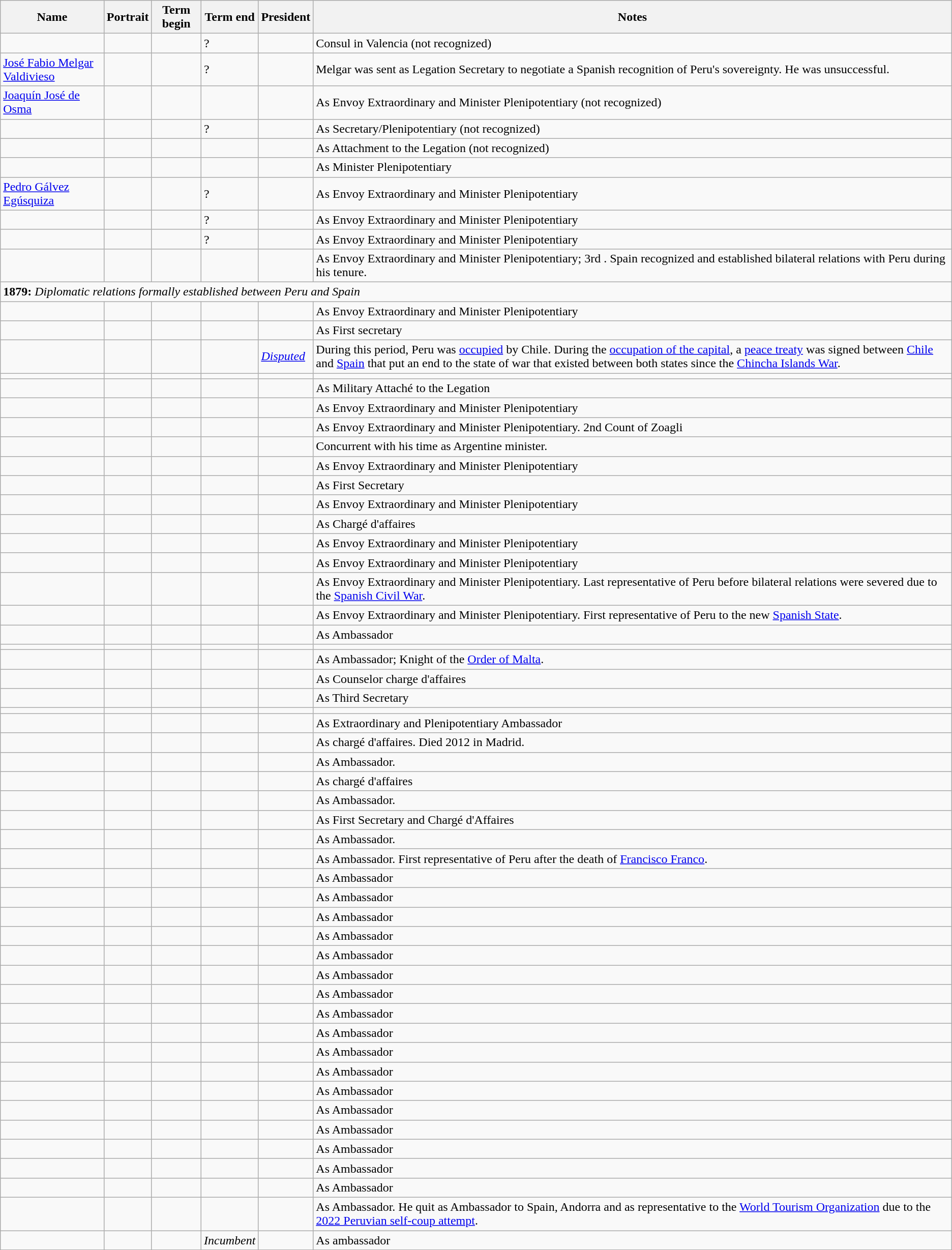<table class="wikitable sortable"  text-align:center;">
<tr>
<th>Name</th>
<th class="unsortable">Portrait</th>
<th>Term begin</th>
<th>Term end</th>
<th>President</th>
<th class="unsortable">Notes</th>
</tr>
<tr>
<td></td>
<td></td>
<td></td>
<td>?</td>
<td></td>
<td>Consul in Valencia (not recognized)</td>
</tr>
<tr>
<td><a href='#'>José Fabio Melgar Valdivieso</a><br></td>
<td> </td>
<td></td>
<td>?</td>
<td></td>
<td>Melgar was sent as Legation Secretary to negotiate a Spanish recognition of Peru's sovereignty. He was unsuccessful.</td>
</tr>
<tr>
<td><a href='#'>Joaquín José de Osma</a></td>
<td></td>
<td></td>
<td></td>
<td></td>
<td>As Envoy Extraordinary and Minister Plenipotentiary (not recognized)</td>
</tr>
<tr>
<td></td>
<td></td>
<td></td>
<td>?</td>
<td></td>
<td>As Secretary/Plenipotentiary (not recognized)</td>
</tr>
<tr>
<td></td>
<td></td>
<td></td>
<td></td>
<td></td>
<td>As Attachment to the Legation (not recognized)</td>
</tr>
<tr>
<td></td>
<td></td>
<td></td>
<td></td>
<td></td>
<td>As Minister Plenipotentiary</td>
</tr>
<tr>
<td><a href='#'>Pedro Gálvez Egúsquiza</a></td>
<td></td>
<td></td>
<td>?</td>
<td></td>
<td>As Envoy Extraordinary and Minister Plenipotentiary</td>
</tr>
<tr>
<td></td>
<td></td>
<td></td>
<td>?</td>
<td></td>
<td>As Envoy Extraordinary and Minister Plenipotentiary</td>
</tr>
<tr>
<td></td>
<td></td>
<td></td>
<td>?</td>
<td></td>
<td>As Envoy Extraordinary and Minister Plenipotentiary</td>
</tr>
<tr>
<td></td>
<td></td>
<td></td>
<td></td>
<td></td>
<td>As Envoy Extraordinary and Minister Plenipotentiary; 3rd . Spain recognized and established bilateral relations with Peru during his tenure.</td>
</tr>
<tr>
<td colspan=6><div><strong>1879:</strong> <em>Diplomatic relations formally established between Peru and Spain</em></div></td>
</tr>
<tr>
<td></td>
<td></td>
<td></td>
<td></td>
<td></td>
<td>As Envoy Extraordinary and Minister Plenipotentiary</td>
</tr>
<tr>
<td></td>
<td></td>
<td></td>
<td></td>
<td></td>
<td>As First secretary</td>
</tr>
<tr>
<td></td>
<td></td>
<td></td>
<td></td>
<td><em><a href='#'>Disputed</a></em></td>
<td>During this period, Peru was <a href='#'>occupied</a> by Chile. During the <a href='#'>occupation of the capital</a>, a <a href='#'>peace treaty</a> was signed between <a href='#'>Chile</a> and <a href='#'>Spain</a> that put an end to the state of war that existed between both states since the <a href='#'>Chincha Islands War</a>.</td>
</tr>
<tr>
<td></td>
<td></td>
<td></td>
<td></td>
<td></td>
<td></td>
</tr>
<tr>
<td></td>
<td></td>
<td></td>
<td></td>
<td></td>
<td>As Military Attaché to the Legation</td>
</tr>
<tr>
<td></td>
<td></td>
<td></td>
<td></td>
<td></td>
<td>As Envoy Extraordinary and Minister Plenipotentiary</td>
</tr>
<tr>
<td></td>
<td></td>
<td></td>
<td></td>
<td></td>
<td>As Envoy Extraordinary and Minister Plenipotentiary. 2nd Count of Zoagli</td>
</tr>
<tr>
<td></td>
<td></td>
<td></td>
<td></td>
<td></td>
<td>Concurrent with his time as Argentine minister.</td>
</tr>
<tr>
<td></td>
<td></td>
<td></td>
<td></td>
<td></td>
<td>As Envoy Extraordinary and Minister Plenipotentiary</td>
</tr>
<tr>
<td></td>
<td></td>
<td></td>
<td></td>
<td></td>
<td>As First Secretary</td>
</tr>
<tr>
<td></td>
<td></td>
<td></td>
<td></td>
<td></td>
<td>As Envoy Extraordinary and Minister Plenipotentiary</td>
</tr>
<tr>
<td></td>
<td></td>
<td></td>
<td></td>
<td></td>
<td>As Chargé d'affaires</td>
</tr>
<tr>
<td></td>
<td></td>
<td></td>
<td></td>
<td></td>
<td>As Envoy Extraordinary and Minister Plenipotentiary</td>
</tr>
<tr>
<td></td>
<td></td>
<td></td>
<td></td>
<td></td>
<td>As Envoy Extraordinary and Minister Plenipotentiary</td>
</tr>
<tr>
<td></td>
<td></td>
<td></td>
<td></td>
<td></td>
<td>As Envoy Extraordinary and Minister Plenipotentiary. Last representative of Peru before bilateral relations were severed due to the <a href='#'>Spanish Civil War</a>.</td>
</tr>
<tr>
<td></td>
<td></td>
<td></td>
<td></td>
<td></td>
<td>As Envoy Extraordinary and Minister Plenipotentiary. First representative of Peru to the new <a href='#'>Spanish State</a>.</td>
</tr>
<tr>
<td></td>
<td></td>
<td></td>
<td></td>
<td></td>
<td>As Ambassador</td>
</tr>
<tr>
<td></td>
<td></td>
<td></td>
<td></td>
<td></td>
<td></td>
</tr>
<tr>
<td></td>
<td></td>
<td></td>
<td></td>
<td></td>
<td>As Ambassador; Knight of the <a href='#'>Order of Malta</a>.</td>
</tr>
<tr>
<td></td>
<td></td>
<td></td>
<td></td>
<td></td>
<td>As Counselor charge d'affaires</td>
</tr>
<tr>
<td></td>
<td></td>
<td></td>
<td></td>
<td></td>
<td>As Third Secretary</td>
</tr>
<tr>
<td></td>
<td></td>
<td></td>
<td></td>
<td></td>
<td></td>
</tr>
<tr>
<td></td>
<td></td>
<td></td>
<td></td>
<td></td>
<td>As Extraordinary and Plenipotentiary Ambassador</td>
</tr>
<tr>
<td></td>
<td></td>
<td></td>
<td></td>
<td></td>
<td>As chargé d'affaires. Died 2012 in Madrid.</td>
</tr>
<tr>
<td></td>
<td></td>
<td></td>
<td></td>
<td></td>
<td>As Ambassador.</td>
</tr>
<tr>
<td></td>
<td></td>
<td></td>
<td></td>
<td></td>
<td>As chargé d'affaires</td>
</tr>
<tr>
<td></td>
<td></td>
<td></td>
<td></td>
<td></td>
<td>As Ambassador.</td>
</tr>
<tr>
<td></td>
<td></td>
<td></td>
<td></td>
<td></td>
<td>As First Secretary and Chargé d'Affaires</td>
</tr>
<tr>
<td></td>
<td></td>
<td></td>
<td></td>
<td></td>
<td>As Ambassador.</td>
</tr>
<tr>
<td></td>
<td></td>
<td></td>
<td></td>
<td></td>
<td>As Ambassador. First representative of Peru after the death of <a href='#'>Francisco Franco</a>.</td>
</tr>
<tr>
<td></td>
<td></td>
<td></td>
<td></td>
<td></td>
<td>As Ambassador</td>
</tr>
<tr>
<td></td>
<td></td>
<td></td>
<td></td>
<td></td>
<td>As Ambassador</td>
</tr>
<tr>
<td></td>
<td></td>
<td></td>
<td></td>
<td></td>
<td>As Ambassador</td>
</tr>
<tr>
<td></td>
<td></td>
<td></td>
<td></td>
<td></td>
<td>As Ambassador</td>
</tr>
<tr>
<td></td>
<td></td>
<td></td>
<td></td>
<td></td>
<td>As Ambassador</td>
</tr>
<tr>
<td></td>
<td></td>
<td></td>
<td></td>
<td></td>
<td>As Ambassador</td>
</tr>
<tr>
<td></td>
<td></td>
<td></td>
<td></td>
<td></td>
<td>As Ambassador</td>
</tr>
<tr>
<td></td>
<td></td>
<td></td>
<td></td>
<td></td>
<td>As Ambassador</td>
</tr>
<tr>
<td></td>
<td></td>
<td></td>
<td></td>
<td></td>
<td>As Ambassador</td>
</tr>
<tr>
<td></td>
<td></td>
<td></td>
<td></td>
<td></td>
<td>As Ambassador</td>
</tr>
<tr>
<td></td>
<td></td>
<td></td>
<td></td>
<td></td>
<td>As Ambassador</td>
</tr>
<tr>
<td></td>
<td></td>
<td></td>
<td></td>
<td></td>
<td>As Ambassador</td>
</tr>
<tr>
<td></td>
<td></td>
<td></td>
<td></td>
<td></td>
<td>As Ambassador</td>
</tr>
<tr>
<td></td>
<td></td>
<td></td>
<td></td>
<td></td>
<td>As Ambassador</td>
</tr>
<tr>
<td></td>
<td></td>
<td></td>
<td></td>
<td></td>
<td>As Ambassador</td>
</tr>
<tr>
<td></td>
<td></td>
<td></td>
<td></td>
<td></td>
<td>As Ambassador</td>
</tr>
<tr>
<td></td>
<td></td>
<td></td>
<td></td>
<td></td>
<td>As Ambassador</td>
</tr>
<tr>
<td></td>
<td></td>
<td></td>
<td></td>
<td></td>
<td>As Ambassador. He quit as Ambassador to Spain, Andorra and as representative to the <a href='#'>World Tourism Organization</a> due to the <a href='#'>2022 Peruvian self-coup attempt</a>.</td>
</tr>
<tr>
<td></td>
<td></td>
<td></td>
<td><em>Incumbent</em></td>
<td></td>
<td>As ambassador</td>
</tr>
<tr>
</tr>
</table>
